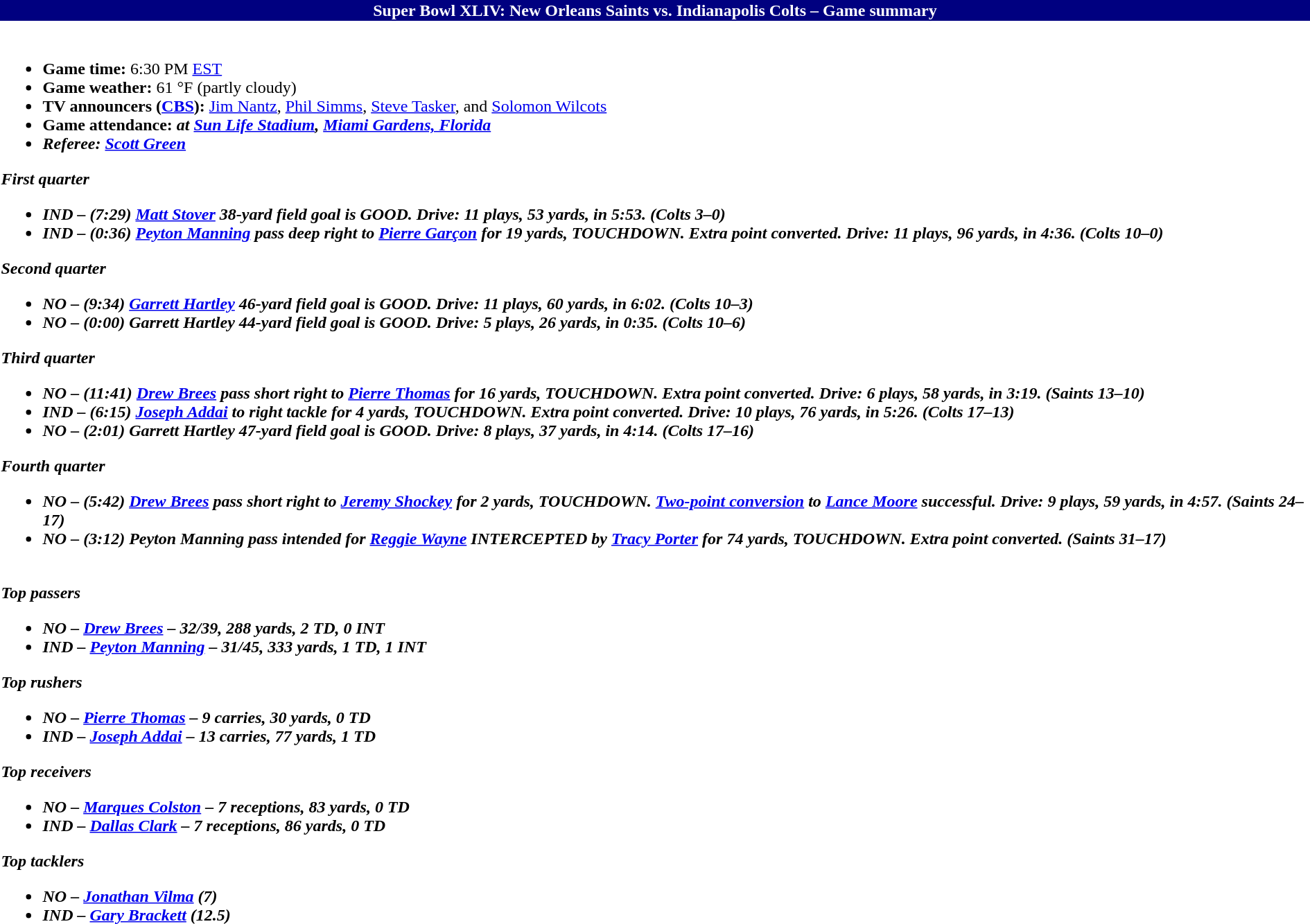<table class="toccolours"  style="width:100%; margin:auto;">
<tr>
<th style="background:navy;color:white;">Super Bowl XLIV: New Orleans Saints vs. Indianapolis Colts – Game summary</th>
</tr>
<tr>
<td><br>
<ul><li><strong>Game time:</strong> 6:30 PM <a href='#'>EST</a></li><li><strong>Game weather:</strong> 61 °F (partly cloudy)</li><li><strong>TV announcers (<a href='#'>CBS</a>):</strong> <a href='#'>Jim Nantz</a>, <a href='#'>Phil Simms</a>, <a href='#'>Steve Tasker</a>, and <a href='#'>Solomon Wilcots</a></li><li><strong>Game attendance: <strong><em>at <a href='#'>Sun Life Stadium</a>, <a href='#'>Miami Gardens, Florida</a><em></li><li></strong>Referee:<strong> <a href='#'>Scott Green</a></li></ul></strong>First quarter<strong><ul><li>IND – (7:29) <a href='#'>Matt Stover</a> 38-yard field goal is GOOD. </em></strong>Drive: 11 plays, 53 yards, in 5:53.<strong><em> (Colts 3–0)</li><li>IND – (0:36) <a href='#'>Peyton Manning</a> pass deep right to <a href='#'>Pierre Garçon</a> for 19 yards, TOUCHDOWN. Extra point converted. </em></strong>Drive: 11 plays, 96 yards, in 4:36.<strong><em> (Colts 10–0)</li></ul></strong>Second quarter<strong><ul><li>NO – (9:34) <a href='#'>Garrett Hartley</a> 46-yard field goal is GOOD. </em></strong>Drive: 11 plays, 60 yards, in 6:02.<strong><em> (Colts 10–3)</li><li>NO – (0:00) Garrett Hartley 44-yard field goal is GOOD. </em></strong>Drive: 5 plays, 26 yards, in 0:35.<strong><em> (Colts 10–6)</li></ul></strong>Third quarter<strong><ul><li>NO – (11:41) <a href='#'>Drew Brees</a> pass short right to <a href='#'>Pierre Thomas</a> for 16 yards, TOUCHDOWN. Extra point converted. </em></strong>Drive: 6 plays, 58 yards, in 3:19.<strong><em> (Saints 13–10)</li><li>IND – (6:15) <a href='#'>Joseph Addai</a> to right tackle for 4 yards, TOUCHDOWN. Extra point converted. </em></strong>Drive: 10 plays, 76 yards, in 5:26.<strong><em> (Colts 17–13)</li><li>NO – (2:01) Garrett Hartley 47-yard field goal is GOOD. </em></strong>Drive: 8 plays, 37 yards, in 4:14.<strong><em> (Colts 17–16)</li></ul></strong>Fourth quarter<strong><ul><li>NO – (5:42) <a href='#'>Drew Brees</a> pass short right to <a href='#'>Jeremy Shockey</a> for 2 yards, TOUCHDOWN. <a href='#'>Two-point conversion</a> to <a href='#'>Lance Moore</a> successful. </em></strong>Drive: 9 plays, 59 yards, in 4:57.<strong><em> (Saints 24–17)</li><li>NO – (3:12) Peyton Manning pass intended for <a href='#'>Reggie Wayne</a> INTERCEPTED by <a href='#'>Tracy Porter</a> for 74 yards, TOUCHDOWN. Extra point converted. (Saints 31–17)</li></ul>
<br></strong>Top passers<strong><ul><li>NO – <a href='#'>Drew Brees</a> – 32/39, 288 yards, 2 TD, 0 INT</li><li>IND – <a href='#'>Peyton Manning</a> – 31/45, 333 yards, 1 TD, 1 INT</li></ul></strong>Top rushers<strong><ul><li>NO – <a href='#'>Pierre Thomas</a> – 9 carries, 30 yards, 0 TD</li><li>IND – <a href='#'>Joseph Addai</a> – 13 carries, 77 yards, 1 TD</li></ul></strong>Top receivers<strong><ul><li>NO – <a href='#'>Marques Colston</a> – 7 receptions, 83 yards, 0 TD</li><li>IND – <a href='#'>Dallas Clark</a> – 7 receptions, 86 yards, 0 TD</li></ul></strong>Top tacklers<strong><ul><li>NO – <a href='#'>Jonathan Vilma</a> (7)</li><li>IND – <a href='#'>Gary Brackett</a> (12.5)</li></ul></td>
</tr>
</table>
